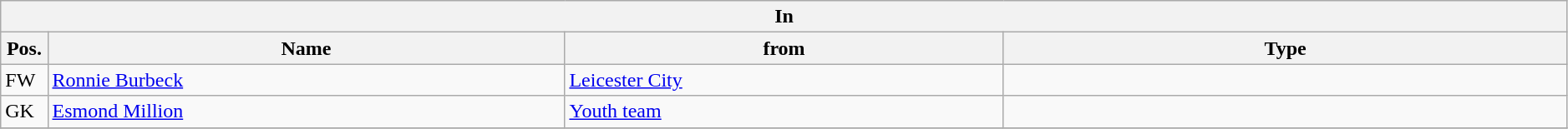<table class="wikitable" style="font-size:100%;width:99%;">
<tr>
<th colspan="4">In</th>
</tr>
<tr>
<th width=3%>Pos.</th>
<th width=33%>Name</th>
<th width=28%>from</th>
<th width=36%>Type</th>
</tr>
<tr>
<td>FW</td>
<td><a href='#'>Ronnie Burbeck</a></td>
<td><a href='#'>Leicester City</a></td>
<td></td>
</tr>
<tr>
<td>GK</td>
<td><a href='#'>Esmond Million</a></td>
<td><a href='#'>Youth team</a></td>
<td></td>
</tr>
<tr>
</tr>
</table>
